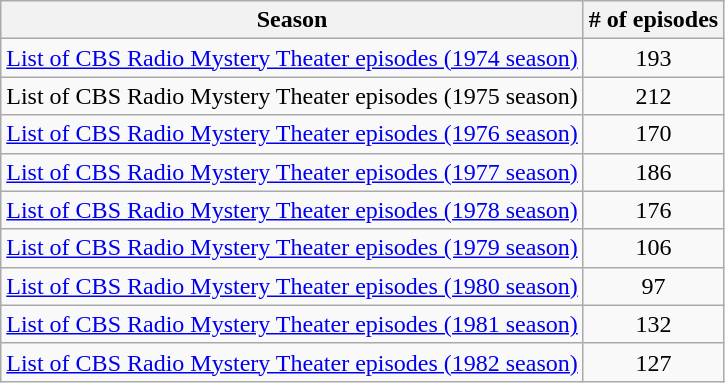<table class="wikitable" style="text-align: center;">
<tr>
<th>Season</th>
<th># of episodes</th>
</tr>
<tr>
<td><a href='#'>List of CBS Radio Mystery Theater episodes (1974 season)</a></td>
<td>193</td>
</tr>
<tr>
<td>List of CBS Radio Mystery Theater episodes (1975 season)</td>
<td>212</td>
</tr>
<tr>
<td><a href='#'>List of CBS Radio Mystery Theater episodes (1976 season)</a></td>
<td>170</td>
</tr>
<tr>
<td><a href='#'>List of CBS Radio Mystery Theater episodes (1977 season)</a></td>
<td>186</td>
</tr>
<tr>
<td><a href='#'>List of CBS Radio Mystery Theater episodes (1978 season)</a></td>
<td>176</td>
</tr>
<tr>
<td><a href='#'>List of CBS Radio Mystery Theater episodes (1979 season)</a></td>
<td>106</td>
</tr>
<tr>
<td><a href='#'>List of CBS Radio Mystery Theater episodes (1980 season)</a></td>
<td>97</td>
</tr>
<tr>
<td><a href='#'>List of CBS Radio Mystery Theater episodes (1981 season)</a></td>
<td>132</td>
</tr>
<tr>
<td><a href='#'>List of CBS Radio Mystery Theater episodes (1982 season)</a></td>
<td>127</td>
</tr>
</table>
